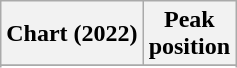<table class="wikitable sortable plainrowheaders" style="text-align:center">
<tr>
<th scope="col">Chart (2022)</th>
<th scope="col">Peak<br>position</th>
</tr>
<tr>
</tr>
<tr>
</tr>
<tr>
</tr>
<tr>
</tr>
<tr>
</tr>
<tr>
</tr>
<tr>
</tr>
</table>
